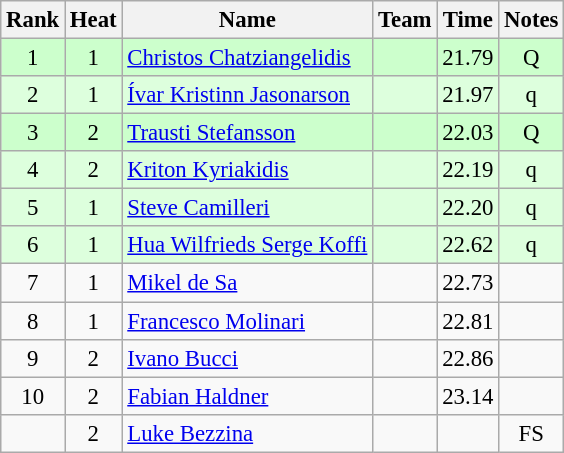<table class="wikitable sortable" style="text-align:center;font-size:95%">
<tr>
<th>Rank</th>
<th>Heat</th>
<th>Name</th>
<th>Team</th>
<th>Time</th>
<th>Notes</th>
</tr>
<tr bgcolor=ccffcc>
<td>1</td>
<td>1</td>
<td align="left"><a href='#'>Christos Chatziangelidis</a></td>
<td align=left></td>
<td>21.79</td>
<td>Q</td>
</tr>
<tr bgcolor=ddffdd>
<td>2</td>
<td>1</td>
<td align="left"><a href='#'>Ívar Kristinn Jasonarson</a></td>
<td align=left></td>
<td>21.97</td>
<td>q</td>
</tr>
<tr bgcolor=ccffcc>
<td>3</td>
<td>2</td>
<td align="left"><a href='#'>Trausti Stefansson</a></td>
<td align=left></td>
<td>22.03</td>
<td>Q</td>
</tr>
<tr bgcolor=ddffdd>
<td>4</td>
<td>2</td>
<td align="left"><a href='#'>Kriton Kyriakidis</a></td>
<td align=left></td>
<td>22.19</td>
<td>q</td>
</tr>
<tr bgcolor=ddffdd>
<td>5</td>
<td>1</td>
<td align="left"><a href='#'>Steve Camilleri</a></td>
<td align=left></td>
<td>22.20</td>
<td>q</td>
</tr>
<tr bgcolor=ddffdd>
<td>6</td>
<td>1</td>
<td align="left"><a href='#'>Hua Wilfrieds Serge Koffi</a></td>
<td align=left></td>
<td>22.62</td>
<td>q</td>
</tr>
<tr>
<td>7</td>
<td>1</td>
<td align="left"><a href='#'>Mikel de Sa</a></td>
<td align=left></td>
<td>22.73</td>
<td></td>
</tr>
<tr>
<td>8</td>
<td>1</td>
<td align="left"><a href='#'>Francesco Molinari</a></td>
<td align=left></td>
<td>22.81</td>
<td></td>
</tr>
<tr>
<td>9</td>
<td>2</td>
<td align="left"><a href='#'>Ivano Bucci</a></td>
<td align=left></td>
<td>22.86</td>
<td></td>
</tr>
<tr>
<td>10</td>
<td>2</td>
<td align="left"><a href='#'>Fabian Haldner</a></td>
<td align=left></td>
<td>23.14</td>
<td></td>
</tr>
<tr>
<td></td>
<td>2</td>
<td align="left"><a href='#'>Luke Bezzina</a></td>
<td align=left></td>
<td></td>
<td>FS</td>
</tr>
</table>
